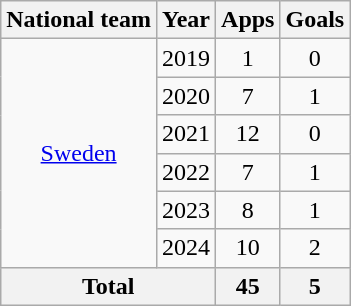<table class="wikitable" style="text-align:center">
<tr>
<th>National team</th>
<th>Year</th>
<th>Apps</th>
<th>Goals</th>
</tr>
<tr>
<td rowspan="6"><a href='#'>Sweden</a></td>
<td>2019</td>
<td>1</td>
<td>0</td>
</tr>
<tr>
<td>2020</td>
<td>7</td>
<td>1</td>
</tr>
<tr>
<td>2021</td>
<td>12</td>
<td>0</td>
</tr>
<tr>
<td>2022</td>
<td>7</td>
<td>1</td>
</tr>
<tr>
<td>2023</td>
<td>8</td>
<td>1</td>
</tr>
<tr>
<td>2024</td>
<td>10</td>
<td>2</td>
</tr>
<tr>
<th colspan="2">Total</th>
<th>45</th>
<th>5</th>
</tr>
</table>
